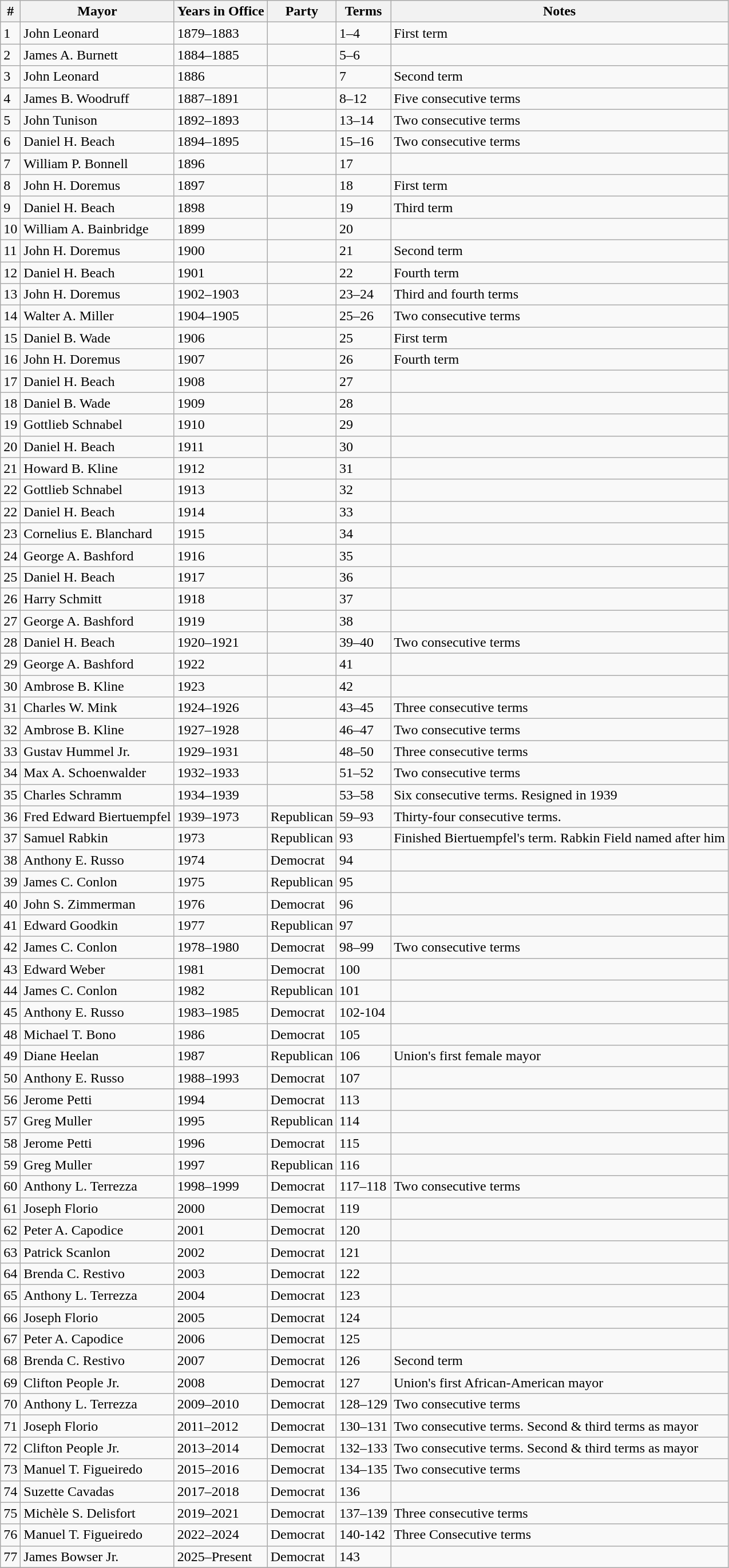<table class="wikitable" border="1">
<tr>
<th>#</th>
<th>Mayor</th>
<th>Years in Office</th>
<th>Party</th>
<th>Terms</th>
<th>Notes</th>
</tr>
<tr>
<td>1</td>
<td>John Leonard</td>
<td>1879–1883</td>
<td></td>
<td>1–4</td>
<td>First term</td>
</tr>
<tr>
<td>2</td>
<td>James A. Burnett</td>
<td>1884–1885</td>
<td></td>
<td>5–6</td>
<td></td>
</tr>
<tr>
<td>3</td>
<td>John Leonard</td>
<td>1886</td>
<td></td>
<td>7</td>
<td>Second term</td>
</tr>
<tr>
<td>4</td>
<td>James B. Woodruff</td>
<td>1887–1891</td>
<td></td>
<td>8–12</td>
<td>Five consecutive terms</td>
</tr>
<tr>
<td>5</td>
<td>John Tunison</td>
<td>1892–1893</td>
<td></td>
<td>13–14</td>
<td>Two consecutive terms</td>
</tr>
<tr>
<td>6</td>
<td>Daniel H. Beach</td>
<td>1894–1895</td>
<td></td>
<td>15–16</td>
<td>Two consecutive terms</td>
</tr>
<tr>
<td>7</td>
<td>William P. Bonnell</td>
<td>1896</td>
<td></td>
<td>17</td>
<td></td>
</tr>
<tr>
<td>8</td>
<td>John H. Doremus</td>
<td>1897</td>
<td></td>
<td>18</td>
<td>First term</td>
</tr>
<tr>
<td>9</td>
<td>Daniel H. Beach</td>
<td>1898</td>
<td></td>
<td>19</td>
<td>Third term</td>
</tr>
<tr>
<td>10</td>
<td>William A. Bainbridge</td>
<td>1899</td>
<td></td>
<td>20</td>
<td></td>
</tr>
<tr>
<td>11</td>
<td>John H. Doremus</td>
<td>1900</td>
<td></td>
<td>21</td>
<td>Second term</td>
</tr>
<tr>
<td>12</td>
<td>Daniel H. Beach</td>
<td>1901</td>
<td></td>
<td>22</td>
<td>Fourth term</td>
</tr>
<tr>
<td>13</td>
<td>John H. Doremus</td>
<td>1902–1903</td>
<td></td>
<td>23–24</td>
<td>Third and fourth terms</td>
</tr>
<tr>
<td>14</td>
<td>Walter A. Miller</td>
<td>1904–1905</td>
<td></td>
<td>25–26</td>
<td>Two consecutive terms</td>
</tr>
<tr>
<td>15</td>
<td>Daniel B. Wade</td>
<td>1906</td>
<td></td>
<td>25</td>
<td>First term</td>
</tr>
<tr>
<td>16</td>
<td>John H. Doremus</td>
<td>1907</td>
<td></td>
<td>26</td>
<td>Fourth term</td>
</tr>
<tr>
<td>17</td>
<td>Daniel H. Beach</td>
<td>1908</td>
<td></td>
<td>27</td>
<td></td>
</tr>
<tr>
<td>18</td>
<td>Daniel B. Wade</td>
<td>1909</td>
<td></td>
<td>28</td>
<td></td>
</tr>
<tr>
<td>19</td>
<td>Gottlieb Schnabel</td>
<td>1910</td>
<td></td>
<td>29</td>
<td></td>
</tr>
<tr>
<td>20</td>
<td>Daniel H. Beach</td>
<td>1911</td>
<td></td>
<td>30</td>
<td></td>
</tr>
<tr>
<td>21</td>
<td>Howard B. Kline</td>
<td>1912</td>
<td></td>
<td>31</td>
<td></td>
</tr>
<tr>
<td>22</td>
<td>Gottlieb Schnabel</td>
<td>1913</td>
<td></td>
<td>32</td>
<td></td>
</tr>
<tr>
<td>22</td>
<td>Daniel H. Beach</td>
<td>1914</td>
<td></td>
<td>33</td>
<td></td>
</tr>
<tr>
<td>23</td>
<td>Cornelius E. Blanchard</td>
<td>1915</td>
<td></td>
<td>34</td>
<td></td>
</tr>
<tr>
<td>24</td>
<td>George A. Bashford</td>
<td>1916</td>
<td></td>
<td>35</td>
<td></td>
</tr>
<tr>
<td>25</td>
<td>Daniel H. Beach</td>
<td>1917</td>
<td></td>
<td>36</td>
<td></td>
</tr>
<tr>
<td>26</td>
<td>Harry Schmitt</td>
<td>1918</td>
<td></td>
<td>37</td>
<td></td>
</tr>
<tr>
<td>27</td>
<td>George A. Bashford</td>
<td>1919</td>
<td></td>
<td>38</td>
<td></td>
</tr>
<tr>
<td>28</td>
<td>Daniel H. Beach</td>
<td>1920–1921</td>
<td></td>
<td>39–40</td>
<td>Two consecutive terms</td>
</tr>
<tr>
<td>29</td>
<td>George A. Bashford</td>
<td>1922</td>
<td></td>
<td>41</td>
<td></td>
</tr>
<tr>
<td>30</td>
<td>Ambrose B. Kline</td>
<td>1923</td>
<td></td>
<td>42</td>
<td></td>
</tr>
<tr>
<td>31</td>
<td>Charles W. Mink</td>
<td>1924–1926</td>
<td></td>
<td>43–45</td>
<td>Three consecutive terms</td>
</tr>
<tr>
<td>32</td>
<td>Ambrose B. Kline</td>
<td>1927–1928</td>
<td></td>
<td>46–47</td>
<td>Two consecutive terms</td>
</tr>
<tr>
<td>33</td>
<td>Gustav Hummel Jr.</td>
<td>1929–1931</td>
<td></td>
<td>48–50</td>
<td>Three consecutive terms</td>
</tr>
<tr>
<td>34</td>
<td>Max A. Schoenwalder</td>
<td>1932–1933</td>
<td></td>
<td>51–52</td>
<td>Two consecutive terms</td>
</tr>
<tr>
<td>35</td>
<td>Charles Schramm</td>
<td>1934–1939</td>
<td></td>
<td>53–58</td>
<td>Six consecutive terms. Resigned in 1939</td>
</tr>
<tr>
<td>36</td>
<td>Fred Edward Biertuempfel</td>
<td>1939–1973</td>
<td>Republican</td>
<td>59–93</td>
<td>Thirty-four consecutive terms.</td>
</tr>
<tr>
<td>37</td>
<td>Samuel Rabkin</td>
<td>1973</td>
<td>Republican</td>
<td>93</td>
<td>Finished Biertuempfel's term. Rabkin Field named after him</td>
</tr>
<tr>
<td>38</td>
<td>Anthony E. Russo</td>
<td>1974</td>
<td>Democrat</td>
<td>94</td>
<td></td>
</tr>
<tr>
<td>39</td>
<td>James C. Conlon</td>
<td>1975</td>
<td>Republican</td>
<td>95</td>
<td></td>
</tr>
<tr>
<td>40</td>
<td>John S. Zimmerman</td>
<td>1976</td>
<td>Democrat</td>
<td>96</td>
<td></td>
</tr>
<tr>
<td>41</td>
<td>Edward Goodkin</td>
<td>1977</td>
<td>Republican</td>
<td>97</td>
<td></td>
</tr>
<tr>
<td>42</td>
<td>James C. Conlon</td>
<td>1978–1980</td>
<td>Democrat</td>
<td>98–99</td>
<td>Two consecutive terms</td>
</tr>
<tr>
<td>43</td>
<td>Edward Weber</td>
<td>1981</td>
<td>Democrat</td>
<td>100</td>
<td></td>
</tr>
<tr>
<td>44</td>
<td>James C. Conlon</td>
<td>1982</td>
<td>Republican</td>
<td>101</td>
<td></td>
</tr>
<tr>
<td>45</td>
<td>Anthony E. Russo</td>
<td>1983–1985</td>
<td>Democrat</td>
<td>102-104</td>
<td></td>
</tr>
<tr>
<td>48</td>
<td>Michael T. Bono</td>
<td>1986</td>
<td>Democrat</td>
<td>105</td>
<td></td>
</tr>
<tr>
<td>49</td>
<td>Diane Heelan</td>
<td>1987</td>
<td>Republican</td>
<td>106</td>
<td>Union's first female mayor</td>
</tr>
<tr>
<td>50</td>
<td>Anthony E. Russo</td>
<td>1988–1993</td>
<td>Democrat</td>
<td>107</td>
<td></td>
</tr>
<tr>
</tr>
<tr>
<td>56</td>
<td>Jerome Petti</td>
<td>1994</td>
<td>Democrat</td>
<td>113</td>
<td></td>
</tr>
<tr>
<td>57</td>
<td>Greg Muller</td>
<td>1995</td>
<td>Republican</td>
<td>114</td>
<td></td>
</tr>
<tr>
<td>58</td>
<td>Jerome Petti</td>
<td>1996</td>
<td>Democrat</td>
<td>115</td>
<td></td>
</tr>
<tr>
<td>59</td>
<td>Greg Muller</td>
<td>1997</td>
<td>Republican</td>
<td>116</td>
<td></td>
</tr>
<tr>
<td>60</td>
<td>Anthony L. Terrezza</td>
<td>1998–1999</td>
<td>Democrat</td>
<td>117–118</td>
<td>Two consecutive terms</td>
</tr>
<tr>
<td>61</td>
<td>Joseph Florio</td>
<td>2000</td>
<td>Democrat</td>
<td>119</td>
<td></td>
</tr>
<tr>
<td>62</td>
<td>Peter A. Capodice</td>
<td>2001</td>
<td>Democrat</td>
<td>120</td>
<td></td>
</tr>
<tr>
<td>63</td>
<td>Patrick Scanlon</td>
<td>2002</td>
<td>Democrat</td>
<td>121</td>
<td></td>
</tr>
<tr>
<td>64</td>
<td>Brenda C. Restivo</td>
<td>2003</td>
<td>Democrat</td>
<td>122</td>
<td></td>
</tr>
<tr>
<td>65</td>
<td>Anthony L. Terrezza</td>
<td>2004</td>
<td>Democrat</td>
<td>123</td>
<td></td>
</tr>
<tr>
<td>66</td>
<td>Joseph Florio</td>
<td>2005</td>
<td>Democrat</td>
<td>124</td>
<td></td>
</tr>
<tr>
<td>67</td>
<td>Peter A. Capodice</td>
<td>2006</td>
<td>Democrat</td>
<td>125</td>
<td></td>
</tr>
<tr>
<td>68</td>
<td>Brenda C. Restivo</td>
<td>2007</td>
<td>Democrat</td>
<td>126</td>
<td>Second term</td>
</tr>
<tr>
<td>69</td>
<td>Clifton People Jr.</td>
<td>2008</td>
<td>Democrat</td>
<td>127</td>
<td>Union's first African-American mayor</td>
</tr>
<tr>
<td>70</td>
<td>Anthony L. Terrezza</td>
<td>2009–2010</td>
<td>Democrat</td>
<td>128–129</td>
<td>Two consecutive terms</td>
</tr>
<tr>
<td>71</td>
<td>Joseph Florio</td>
<td>2011–2012</td>
<td>Democrat</td>
<td>130–131</td>
<td>Two consecutive terms. Second & third terms as mayor</td>
</tr>
<tr>
<td>72</td>
<td>Clifton People Jr.</td>
<td>2013–2014</td>
<td>Democrat</td>
<td>132–133</td>
<td>Two consecutive terms. Second & third terms as mayor</td>
</tr>
<tr>
<td>73</td>
<td>Manuel T. Figueiredo</td>
<td>2015–2016</td>
<td>Democrat</td>
<td>134–135</td>
<td>Two consecutive terms</td>
</tr>
<tr>
<td>74</td>
<td>Suzette Cavadas</td>
<td>2017–2018</td>
<td>Democrat</td>
<td>136</td>
<td></td>
</tr>
<tr>
<td>75</td>
<td>Michèle S. Delisfort</td>
<td>2019–2021</td>
<td>Democrat</td>
<td>137–139</td>
<td>Three consecutive terms</td>
</tr>
<tr>
<td>76</td>
<td>Manuel T. Figueiredo</td>
<td>2022–2024</td>
<td>Democrat</td>
<td>140-142</td>
<td>Three Consecutive terms</td>
</tr>
<tr>
<td>77</td>
<td>James Bowser Jr.</td>
<td>2025–Present</td>
<td>Democrat</td>
<td>143</td>
</tr>
<tr>
</tr>
</table>
